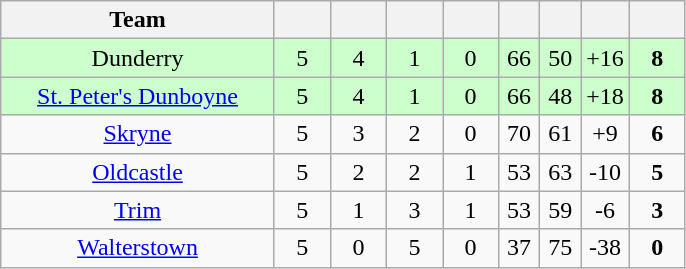<table class="wikitable" style="text-align:center">
<tr>
<th width="175">Team</th>
<th width="30"></th>
<th width="30"></th>
<th width="30"></th>
<th width="30"></th>
<th width="20"></th>
<th width="20"></th>
<th width="20"></th>
<th width="30"></th>
</tr>
<tr style="background:#cfc;">
<td>Dunderry</td>
<td>5</td>
<td>4</td>
<td>1</td>
<td>0</td>
<td>66</td>
<td>50</td>
<td>+16</td>
<td><strong>8</strong></td>
</tr>
<tr style="background:#cfc;">
<td><a href='#'>St. Peter's Dunboyne</a></td>
<td>5</td>
<td>4</td>
<td>1</td>
<td>0</td>
<td>66</td>
<td>48</td>
<td>+18</td>
<td><strong>8</strong></td>
</tr>
<tr>
<td><a href='#'>Skryne</a></td>
<td>5</td>
<td>3</td>
<td>2</td>
<td>0</td>
<td>70</td>
<td>61</td>
<td>+9</td>
<td><strong>6</strong></td>
</tr>
<tr>
<td><a href='#'>Oldcastle</a></td>
<td>5</td>
<td>2</td>
<td>2</td>
<td>1</td>
<td>53</td>
<td>63</td>
<td>-10</td>
<td><strong>5</strong></td>
</tr>
<tr>
<td><a href='#'>Trim</a></td>
<td>5</td>
<td>1</td>
<td>3</td>
<td>1</td>
<td>53</td>
<td>59</td>
<td>-6</td>
<td><strong>3</strong></td>
</tr>
<tr>
<td><a href='#'>Walterstown</a></td>
<td>5</td>
<td>0</td>
<td>5</td>
<td>0</td>
<td>37</td>
<td>75</td>
<td>-38</td>
<td><strong>0</strong></td>
</tr>
</table>
